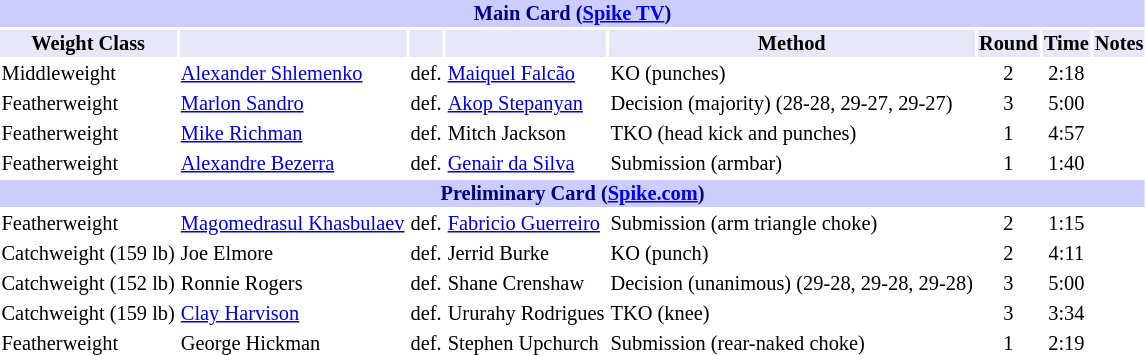<table class="toccolours" style="font-size: 85%;">
<tr>
<th colspan="8" style="background-color: #ccf; color: #000080; text-align: center;"><strong>Main Card (<a href='#'>Spike TV</a>)</strong></th>
</tr>
<tr>
<th colspan="1" style="background-color: #E6E8FA; color: #000000; text-align: center;">Weight Class</th>
<th colspan="1" style="background-color: #E6E8FA; color: #000000; text-align: center;"></th>
<th colspan="1" style="background-color: #E6E8FA; color: #000000; text-align: center;"></th>
<th colspan="1" style="background-color: #E6E8FA; color: #000000; text-align: center;"></th>
<th colspan="1" style="background-color: #E6E8FA; color: #000000; text-align: center;">Method</th>
<th colspan="1" style="background-color: #E6E8FA; color: #000000; text-align: center;">Round</th>
<th colspan="1" style="background-color: #E6E8FA; color: #000000; text-align: center;">Time</th>
<th colspan="1" style="background-color: #E6E8FA; color: #000000; text-align: center;">Notes</th>
</tr>
<tr>
<td>Middleweight</td>
<td><a href='#'>Alexander Shlemenko</a></td>
<td align=center>def.</td>
<td><a href='#'>Maiquel Falcão</a></td>
<td>KO (punches)</td>
<td align=center>2</td>
<td align=center>2:18</td>
<td></td>
</tr>
<tr>
<td>Featherweight</td>
<td><a href='#'>Marlon Sandro</a></td>
<td align=center>def.</td>
<td><a href='#'>Akop Stepanyan</a></td>
<td>Decision (majority) (28-28, 29-27, 29-27)</td>
<td align=center>3</td>
<td align=center>5:00</td>
<td></td>
</tr>
<tr>
<td>Featherweight</td>
<td><a href='#'>Mike Richman</a></td>
<td align=center>def.</td>
<td>Mitch Jackson</td>
<td>TKO (head kick and punches)</td>
<td align=center>1</td>
<td align=center>4:57</td>
<td></td>
</tr>
<tr>
<td>Featherweight</td>
<td><a href='#'>Alexandre Bezerra</a></td>
<td align=center>def.</td>
<td><a href='#'>Genair da Silva</a></td>
<td>Submission (armbar)</td>
<td align=center>1</td>
<td align=center>1:40</td>
<td></td>
</tr>
<tr>
<th colspan="8" style="background-color: #ccf; color: #000080; text-align: center;"><strong>Preliminary Card (<a href='#'>Spike.com</a>)</strong></th>
</tr>
<tr>
<td>Featherweight</td>
<td><a href='#'>Magomedrasul Khasbulaev</a></td>
<td align=center>def.</td>
<td><a href='#'>Fabricio Guerreiro</a></td>
<td>Submission (arm triangle choke)</td>
<td align=center>2</td>
<td align=center>1:15</td>
<td></td>
</tr>
<tr>
<td>Catchweight (159 lb)</td>
<td>Joe Elmore</td>
<td align=center>def.</td>
<td>Jerrid Burke</td>
<td>KO (punch)</td>
<td align=center>2</td>
<td align=center>4:11</td>
<td></td>
</tr>
<tr>
<td>Catchweight (152 lb)</td>
<td>Ronnie Rogers</td>
<td align=center>def.</td>
<td>Shane Crenshaw</td>
<td>Decision (unanimous) (29-28, 29-28, 29-28)</td>
<td align=center>3</td>
<td align=center>5:00</td>
<td></td>
</tr>
<tr>
<td>Catchweight (159 lb)</td>
<td><a href='#'>Clay Harvison</a></td>
<td align=center>def.</td>
<td>Ururahy Rodrigues</td>
<td>TKO (knee)</td>
<td align=center>3</td>
<td align=center>3:34</td>
<td></td>
</tr>
<tr>
<td>Featherweight</td>
<td>George Hickman</td>
<td align=center>def.</td>
<td>Stephen Upchurch</td>
<td>Submission (rear-naked choke)</td>
<td align=center>1</td>
<td align=center>2:19</td>
<td></td>
</tr>
</table>
